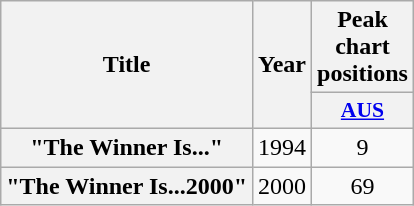<table class="wikitable plainrowheaders" style="text-align:center">
<tr>
<th scope="col" rowspan="2">Title</th>
<th scope="col" rowspan="2">Year</th>
<th scope="col" colspan="1">Peak chart positions</th>
</tr>
<tr>
<th scope="col" style="width:3em; font-size:90%"><a href='#'>AUS</a><br></th>
</tr>
<tr>
<th scope="row">"The Winner Is..." </th>
<td>1994</td>
<td>9</td>
</tr>
<tr>
<th scope="row">"The Winner Is...2000" </th>
<td>2000</td>
<td>69</td>
</tr>
</table>
